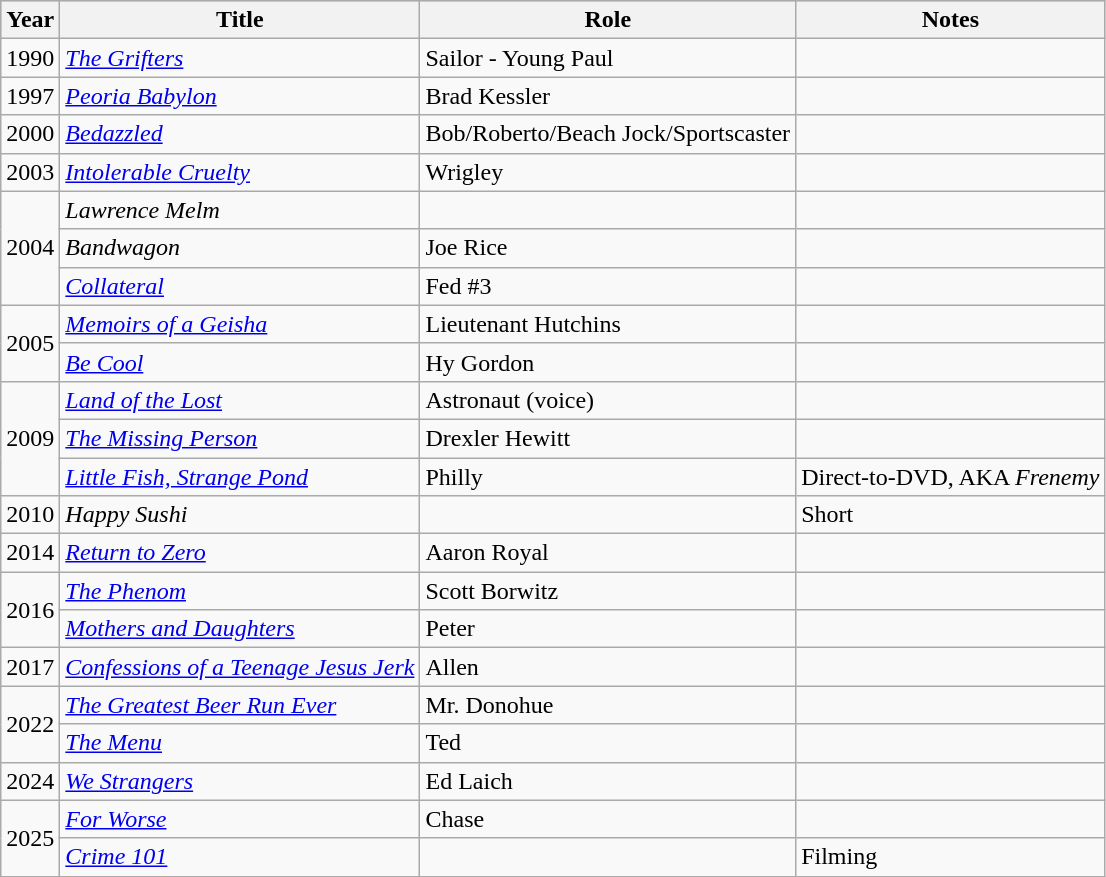<table class="wikitable">
<tr style="background:#ccc; text-align:center;">
<th>Year</th>
<th>Title</th>
<th>Role</th>
<th>Notes</th>
</tr>
<tr>
<td>1990</td>
<td><em><a href='#'>The Grifters</a></em></td>
<td>Sailor - Young Paul</td>
<td></td>
</tr>
<tr>
<td>1997</td>
<td><em><a href='#'>Peoria Babylon</a></em></td>
<td>Brad Kessler</td>
<td></td>
</tr>
<tr>
<td>2000</td>
<td><em><a href='#'>Bedazzled</a></em></td>
<td>Bob/Roberto/Beach Jock/Sportscaster</td>
<td></td>
</tr>
<tr>
<td>2003</td>
<td><em><a href='#'>Intolerable Cruelty</a></em></td>
<td>Wrigley</td>
<td></td>
</tr>
<tr>
<td rowspan="3">2004</td>
<td><em>Lawrence Melm</em></td>
<td></td>
<td></td>
</tr>
<tr>
<td><em>Bandwagon</em></td>
<td>Joe Rice</td>
<td></td>
</tr>
<tr>
<td><em><a href='#'>Collateral</a></em></td>
<td>Fed #3</td>
<td></td>
</tr>
<tr>
<td rowspan="2">2005</td>
<td><em><a href='#'>Memoirs of a Geisha</a></em></td>
<td>Lieutenant Hutchins</td>
<td></td>
</tr>
<tr>
<td><em><a href='#'>Be Cool</a></em></td>
<td>Hy Gordon</td>
<td></td>
</tr>
<tr>
<td rowspan="3">2009</td>
<td><em><a href='#'>Land of the Lost</a></em></td>
<td>Astronaut (voice)</td>
<td></td>
</tr>
<tr>
<td><em><a href='#'>The Missing Person</a></em></td>
<td>Drexler Hewitt</td>
<td></td>
</tr>
<tr>
<td><em><a href='#'>Little Fish, Strange Pond</a></em></td>
<td>Philly</td>
<td>Direct-to-DVD, AKA <em>Frenemy</em></td>
</tr>
<tr>
<td>2010</td>
<td><em>Happy Sushi</em></td>
<td></td>
<td>Short</td>
</tr>
<tr>
<td>2014</td>
<td><em><a href='#'>Return to Zero</a></em></td>
<td>Aaron Royal</td>
<td></td>
</tr>
<tr>
<td rowspan="2">2016</td>
<td><em><a href='#'>The Phenom</a></em></td>
<td>Scott Borwitz</td>
<td></td>
</tr>
<tr>
<td><em><a href='#'>Mothers and Daughters</a></em></td>
<td>Peter</td>
<td></td>
</tr>
<tr>
<td>2017</td>
<td><em><a href='#'>Confessions of a Teenage Jesus Jerk</a></em></td>
<td>Allen</td>
<td></td>
</tr>
<tr>
<td rowspan="2">2022</td>
<td><em><a href='#'>The Greatest Beer Run Ever</a></em></td>
<td>Mr. Donohue</td>
<td></td>
</tr>
<tr>
<td><em><a href='#'>The Menu</a></em></td>
<td>Ted</td>
<td></td>
</tr>
<tr>
<td>2024</td>
<td><em><a href='#'>We Strangers</a></em></td>
<td>Ed Laich</td>
<td></td>
</tr>
<tr>
<td rowspan="2">2025</td>
<td><em><a href='#'>For Worse</a></em></td>
<td>Chase</td>
<td></td>
</tr>
<tr>
<td><em><a href='#'>Crime 101</a></em></td>
<td></td>
<td>Filming</td>
</tr>
</table>
